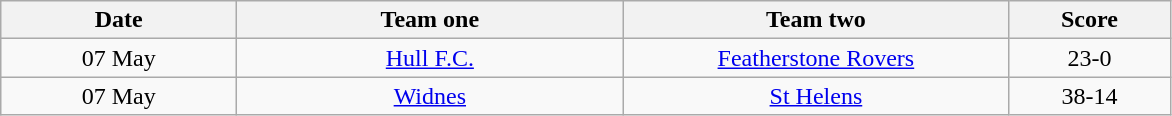<table class="wikitable" style="text-align: center">
<tr>
<th width=150>Date</th>
<th width=250>Team one</th>
<th width=250>Team two</th>
<th width=100>Score</th>
</tr>
<tr>
<td>07 May</td>
<td><a href='#'>Hull F.C.</a></td>
<td><a href='#'>Featherstone Rovers</a></td>
<td>23-0</td>
</tr>
<tr>
<td>07 May</td>
<td><a href='#'>Widnes</a></td>
<td><a href='#'>St Helens</a></td>
<td>38-14</td>
</tr>
</table>
